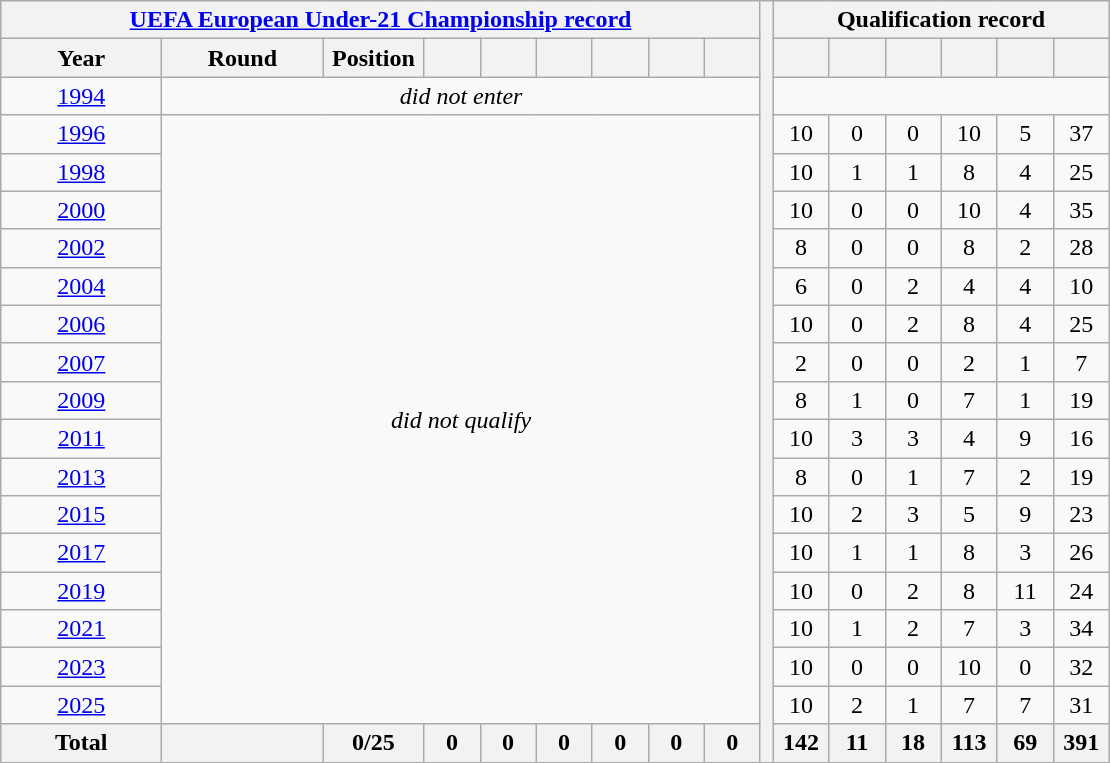<table class="wikitable" style="text-align: center;">
<tr>
<th colspan=9><a href='#'>UEFA European Under-21 Championship record</a></th>
<th width=1 rowspan=28></th>
<th colspan=7>Qualification record</th>
</tr>
<tr>
<th width=100>Year</th>
<th width=100>Round</th>
<th width=60>Position</th>
<th width=30></th>
<th width=30></th>
<th width=30></th>
<th width=30></th>
<th width=30></th>
<th width=30></th>
<th width=30></th>
<th width=30></th>
<th width=30></th>
<th width=30></th>
<th width=30></th>
<th width=30></th>
</tr>
<tr>
<td> <a href='#'>1994</a></td>
<td rowspan=1 colspan=8><em>did not enter</em></td>
<td rowspan=1 colspan=7></td>
</tr>
<tr>
<td> <a href='#'>1996</a></td>
<td rowspan=16 colspan=8><em>did not qualify</em></td>
<td>10</td>
<td>0</td>
<td>0</td>
<td>10</td>
<td>5</td>
<td>37</td>
</tr>
<tr>
<td> <a href='#'>1998</a></td>
<td>10</td>
<td>1</td>
<td>1</td>
<td>8</td>
<td>4</td>
<td>25</td>
</tr>
<tr>
<td> <a href='#'>2000</a></td>
<td>10</td>
<td>0</td>
<td>0</td>
<td>10</td>
<td>4</td>
<td>35</td>
</tr>
<tr>
<td> <a href='#'>2002</a></td>
<td>8</td>
<td>0</td>
<td>0</td>
<td>8</td>
<td>2</td>
<td>28</td>
</tr>
<tr>
<td> <a href='#'>2004</a></td>
<td>6</td>
<td>0</td>
<td>2</td>
<td>4</td>
<td>4</td>
<td>10</td>
</tr>
<tr>
<td> <a href='#'>2006</a></td>
<td>10</td>
<td>0</td>
<td>2</td>
<td>8</td>
<td>4</td>
<td>25</td>
</tr>
<tr>
<td> <a href='#'>2007</a></td>
<td>2</td>
<td>0</td>
<td>0</td>
<td>2</td>
<td>1</td>
<td>7</td>
</tr>
<tr>
<td> <a href='#'>2009</a></td>
<td>8</td>
<td>1</td>
<td>0</td>
<td>7</td>
<td>1</td>
<td>19</td>
</tr>
<tr>
<td> <a href='#'>2011</a></td>
<td>10</td>
<td>3</td>
<td>3</td>
<td>4</td>
<td>9</td>
<td>16</td>
</tr>
<tr>
<td> <a href='#'>2013</a></td>
<td>8</td>
<td>0</td>
<td>1</td>
<td>7</td>
<td>2</td>
<td>19</td>
</tr>
<tr>
<td> <a href='#'>2015</a></td>
<td>10</td>
<td>2</td>
<td>3</td>
<td>5</td>
<td>9</td>
<td>23</td>
</tr>
<tr>
<td> <a href='#'>2017</a></td>
<td>10</td>
<td>1</td>
<td>1</td>
<td>8</td>
<td>3</td>
<td>26</td>
</tr>
<tr>
<td>  <a href='#'>2019</a></td>
<td>10</td>
<td>0</td>
<td>2</td>
<td>8</td>
<td>11</td>
<td>24</td>
</tr>
<tr>
<td>  <a href='#'>2021</a></td>
<td>10</td>
<td>1</td>
<td>2</td>
<td>7</td>
<td>3</td>
<td>34</td>
</tr>
<tr>
<td>  <a href='#'>2023</a></td>
<td>10</td>
<td>0</td>
<td>0</td>
<td>10</td>
<td>0</td>
<td>32</td>
</tr>
<tr>
<td> <a href='#'>2025</a></td>
<td>10</td>
<td>2</td>
<td>1</td>
<td>7</td>
<td>7</td>
<td>31</td>
</tr>
<tr>
<th>Total</th>
<th></th>
<th>0/25</th>
<th>0</th>
<th>0</th>
<th>0</th>
<th>0</th>
<th>0</th>
<th>0</th>
<th>142</th>
<th>11</th>
<th>18</th>
<th>113</th>
<th>69</th>
<th>391</th>
</tr>
</table>
